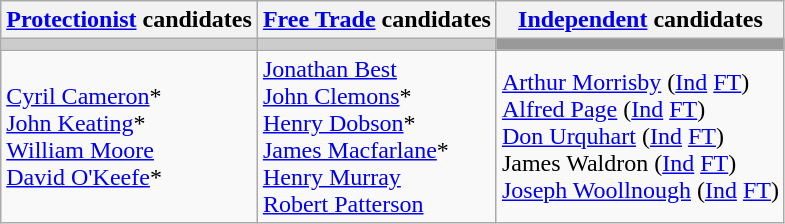<table class="wikitable">
<tr>
<th><a href='#'>Protectionist</a> candidates</th>
<th><a href='#'>Free Trade</a> candidates</th>
<th><a href='#'>Independent</a> candidates</th>
</tr>
<tr bgcolor="#cccccc">
<td></td>
<td></td>
<td bgcolor="#999999"></td>
</tr>
<tr>
<td><a href='#'>Cyril Cameron</a>*<br><a href='#'>John Keating</a>*<br><a href='#'>William Moore</a><br><a href='#'>David O'Keefe</a>*</td>
<td><a href='#'>Jonathan Best</a><br><a href='#'>John Clemons</a>*<br><a href='#'>Henry Dobson</a>*<br><a href='#'>James Macfarlane</a>*<br><a href='#'>Henry Murray</a><br><a href='#'>Robert Patterson</a></td>
<td><a href='#'>Arthur Morrisby</a> (<a href='#'>Ind</a> <a href='#'>FT</a>)<br><a href='#'>Alfred Page</a> (<a href='#'>Ind</a> <a href='#'>FT</a>)<br><a href='#'>Don Urquhart</a> (<a href='#'>Ind</a> <a href='#'>FT</a>)<br>James Waldron (<a href='#'>Ind</a> <a href='#'>FT</a>)<br><a href='#'>Joseph Woollnough</a> (<a href='#'>Ind</a> <a href='#'>FT</a>)</td>
</tr>
</table>
